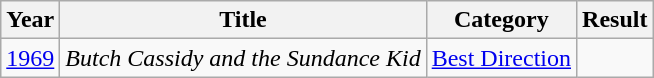<table class="wikitable">
<tr>
<th>Year</th>
<th>Title</th>
<th>Category</th>
<th>Result</th>
</tr>
<tr>
<td><a href='#'>1969</a></td>
<td><em>Butch Cassidy and the Sundance Kid</em></td>
<td><a href='#'>Best Direction</a></td>
<td></td>
</tr>
</table>
